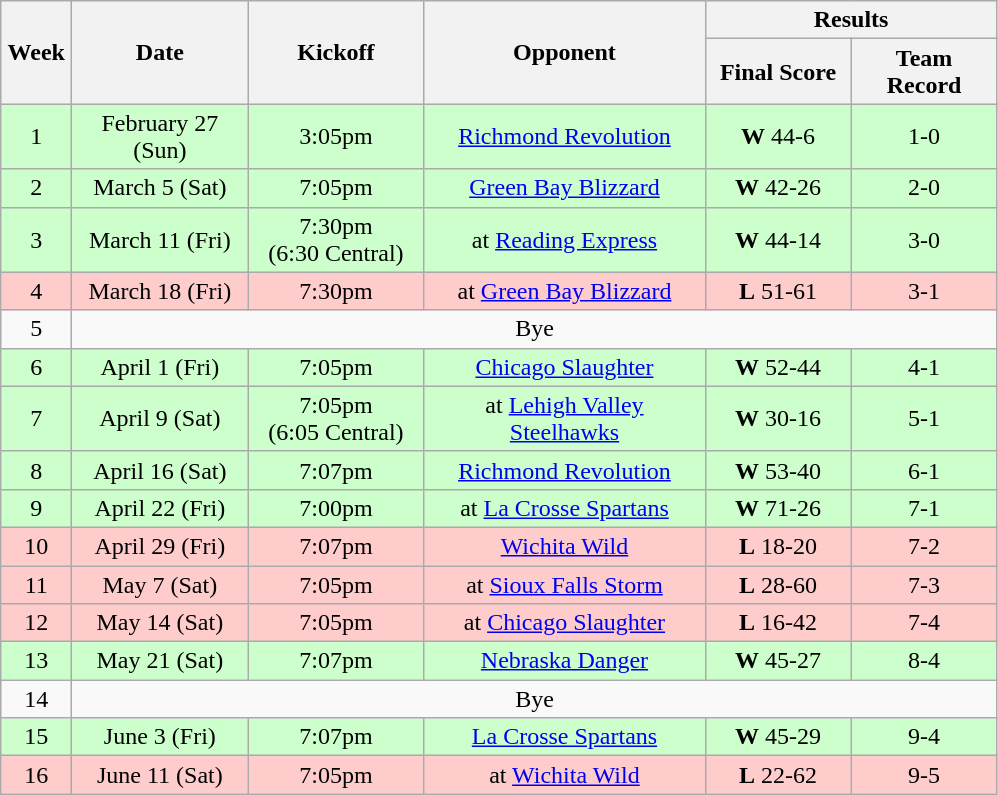<table class="wikitable">
<tr>
<th rowspan="2" width="40">Week</th>
<th rowspan="2" width="110">Date</th>
<th rowspan="2" width="110">Kickoff</th>
<th rowspan="2" width="180">Opponent</th>
<th colspan="2" width="180">Results</th>
</tr>
<tr>
<th width="90">Final Score</th>
<th width="90">Team Record</th>
</tr>
<tr align="center" bgcolor="#CCFFCC">
<td align="center">1</td>
<td align="center">February 27 (Sun)</td>
<td align="center">3:05pm</td>
<td align="center"><a href='#'>Richmond Revolution</a></td>
<td align="center"><strong>W</strong> 44-6</td>
<td align="center">1-0</td>
</tr>
<tr align="center" bgcolor="#CCFFCC">
<td align="center">2</td>
<td align="center">March 5 (Sat)</td>
<td align="center">7:05pm</td>
<td align="center"><a href='#'>Green Bay Blizzard</a></td>
<td align="center"><strong>W</strong> 42-26</td>
<td align="center">2-0</td>
</tr>
<tr align="center" bgcolor="#CCFFCC">
<td align="center">3</td>
<td align="center">March 11 (Fri)</td>
<td align="center">7:30pm<br>(6:30 Central)</td>
<td align="center">at <a href='#'>Reading Express</a></td>
<td align="center"><strong>W</strong> 44-14</td>
<td align="center">3-0</td>
</tr>
<tr align="center" bgcolor="#FFCCCC">
<td align="center">4</td>
<td align="center">March 18 (Fri)</td>
<td align="center">7:30pm</td>
<td align="center">at <a href='#'>Green Bay Blizzard</a></td>
<td align="center"><strong>L</strong> 51-61</td>
<td align="center">3-1</td>
</tr>
<tr>
<td align="center">5</td>
<td colSpan=5 align="center">Bye</td>
</tr>
<tr align="center" bgcolor="#CCFFCC">
<td align="center">6</td>
<td align="center">April 1 (Fri)</td>
<td align="center">7:05pm</td>
<td align="center"><a href='#'>Chicago Slaughter</a></td>
<td align="center"><strong>W</strong> 52-44</td>
<td align="center">4-1</td>
</tr>
<tr align="center" bgcolor="#CCFFCC">
<td align="center">7</td>
<td align="center">April 9 (Sat)</td>
<td align="center">7:05pm<br>(6:05 Central)</td>
<td align="center">at <a href='#'>Lehigh Valley Steelhawks</a></td>
<td align="center"><strong>W</strong> 30-16</td>
<td align="center">5-1</td>
</tr>
<tr align="center" bgcolor="#CCFFCC">
<td align="center">8</td>
<td align="center">April 16 (Sat)</td>
<td align="center">7:07pm</td>
<td align="center"><a href='#'>Richmond Revolution</a></td>
<td align="center"><strong>W</strong> 53-40</td>
<td align="center">6-1</td>
</tr>
<tr align="center" bgcolor="#CCFFCC">
<td align="center">9</td>
<td align="center">April 22 (Fri)</td>
<td align="center">7:00pm</td>
<td align="center">at <a href='#'>La Crosse Spartans</a></td>
<td align="center"><strong>W</strong> 71-26</td>
<td align="center">7-1</td>
</tr>
<tr align="center" bgcolor="#FFCCCC">
<td align="center">10</td>
<td align="center">April 29 (Fri)</td>
<td align="center">7:07pm</td>
<td align="center"><a href='#'>Wichita Wild</a></td>
<td align="center"><strong>L</strong> 18-20</td>
<td align="center">7-2</td>
</tr>
<tr align="center" bgcolor="#FFCCCC">
<td align="center">11</td>
<td align="center">May 7 (Sat)</td>
<td align="center">7:05pm</td>
<td align="center">at <a href='#'>Sioux Falls Storm</a></td>
<td align="center"><strong>L</strong> 28-60</td>
<td align="center">7-3</td>
</tr>
<tr align="center" bgcolor="#FFCCCC">
<td align="center">12</td>
<td align="center">May 14 (Sat)</td>
<td align="center">7:05pm</td>
<td align="center">at <a href='#'>Chicago Slaughter</a></td>
<td align="center"><strong>L</strong> 16-42</td>
<td align="center">7-4</td>
</tr>
<tr align="center" bgcolor="#CCFFCC">
<td align="center">13</td>
<td align="center">May 21 (Sat)</td>
<td align="center">7:07pm</td>
<td align="center"><a href='#'>Nebraska Danger</a></td>
<td align="center"><strong>W</strong> 45-27</td>
<td align="center">8-4</td>
</tr>
<tr>
<td align="center">14</td>
<td colSpan=5 align="center">Bye</td>
</tr>
<tr align="center" bgcolor="#CCFFCC">
<td align="center">15</td>
<td align="center">June 3 (Fri)</td>
<td align="center">7:07pm</td>
<td align="center"><a href='#'>La Crosse Spartans</a></td>
<td align="center"><strong>W</strong> 45-29</td>
<td align="center">9-4</td>
</tr>
<tr align="center" bgcolor="#FFCCCC">
<td align="center">16</td>
<td align="center">June 11 (Sat)</td>
<td align="center">7:05pm</td>
<td align="center">at <a href='#'>Wichita Wild</a></td>
<td align="center"><strong>L</strong> 22-62</td>
<td align="center">9-5</td>
</tr>
</table>
